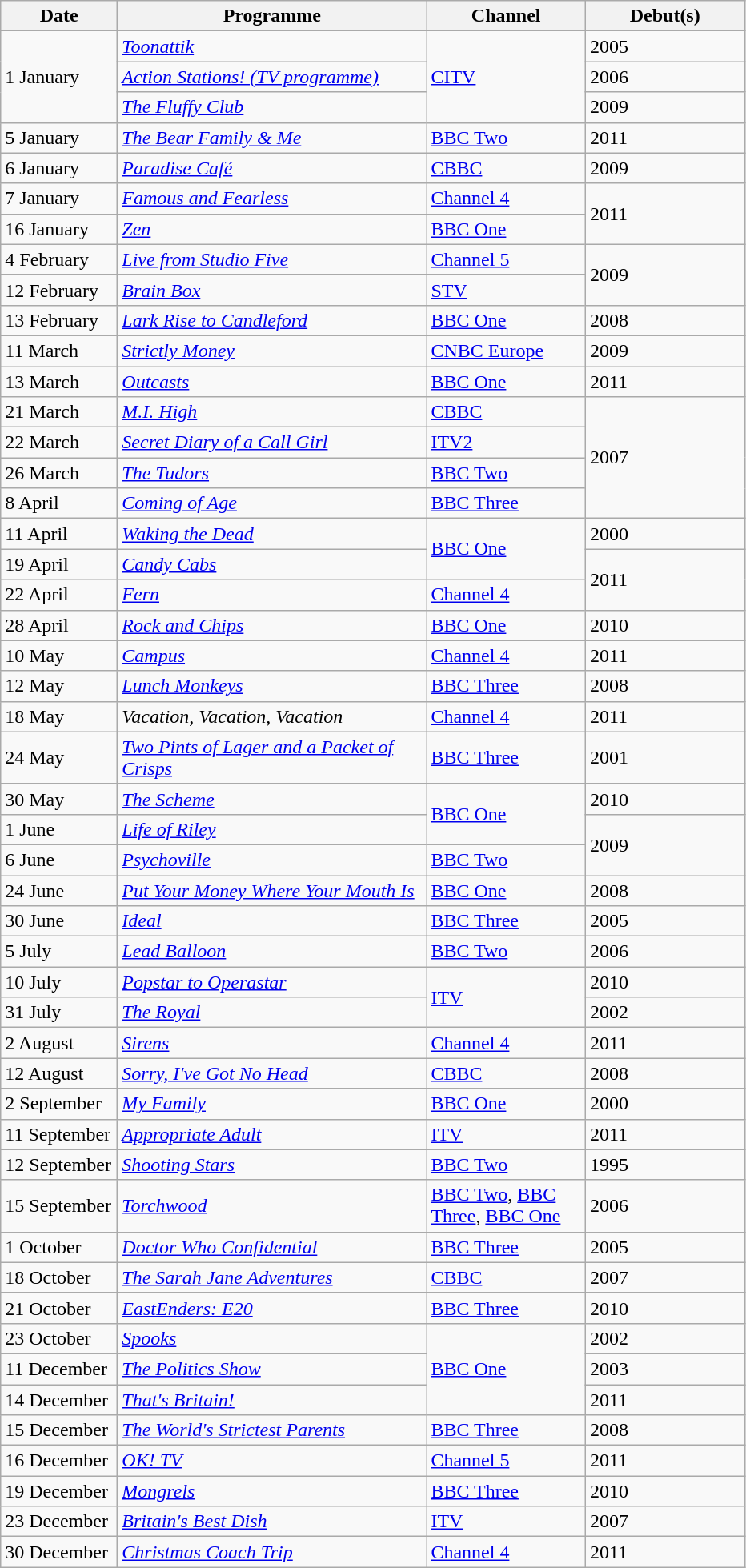<table class="wikitable">
<tr>
<th width=90>Date</th>
<th width=250>Programme</th>
<th width=125>Channel</th>
<th width=125>Debut(s)</th>
</tr>
<tr>
<td rowspan=3>1 January</td>
<td><em><a href='#'>Toonattik</a></em></td>
<td rowspan=3><a href='#'>CITV</a></td>
<td>2005</td>
</tr>
<tr>
<td><em><a href='#'>Action Stations! (TV programme)</a></em></td>
<td>2006</td>
</tr>
<tr>
<td><em><a href='#'>The Fluffy Club</a></em></td>
<td>2009</td>
</tr>
<tr>
<td>5 January</td>
<td><em><a href='#'>The Bear Family & Me</a></em></td>
<td><a href='#'>BBC Two</a></td>
<td>2011</td>
</tr>
<tr>
<td>6 January</td>
<td><em><a href='#'>Paradise Café</a></em></td>
<td><a href='#'>CBBC</a></td>
<td>2009</td>
</tr>
<tr>
<td>7 January</td>
<td><em><a href='#'>Famous and Fearless</a></em></td>
<td><a href='#'>Channel 4</a></td>
<td rowspan=2>2011</td>
</tr>
<tr>
<td>16 January</td>
<td><em><a href='#'>Zen</a></em></td>
<td><a href='#'>BBC One</a></td>
</tr>
<tr>
<td>4 February</td>
<td><em><a href='#'>Live from Studio Five</a></em></td>
<td><a href='#'>Channel 5</a></td>
<td rowspan=2>2009</td>
</tr>
<tr>
<td>12 February</td>
<td><em><a href='#'>Brain Box</a></em></td>
<td><a href='#'>STV</a></td>
</tr>
<tr>
<td>13 February</td>
<td><em><a href='#'>Lark Rise to Candleford</a></em></td>
<td><a href='#'>BBC One</a></td>
<td>2008</td>
</tr>
<tr>
<td>11 March</td>
<td><em><a href='#'>Strictly Money</a></em></td>
<td><a href='#'>CNBC Europe</a></td>
<td>2009</td>
</tr>
<tr>
<td>13 March</td>
<td><em><a href='#'>Outcasts</a></em></td>
<td><a href='#'>BBC One</a></td>
<td>2011</td>
</tr>
<tr>
<td>21 March</td>
<td><em><a href='#'>M.I. High</a></em></td>
<td><a href='#'>CBBC</a></td>
<td rowspan=4>2007</td>
</tr>
<tr>
<td>22 March</td>
<td><em><a href='#'>Secret Diary of a Call Girl</a></em></td>
<td><a href='#'>ITV2</a></td>
</tr>
<tr>
<td>26 March</td>
<td><em><a href='#'>The Tudors</a></em></td>
<td><a href='#'>BBC Two</a></td>
</tr>
<tr>
<td>8 April</td>
<td><em><a href='#'>Coming of Age</a></em></td>
<td><a href='#'>BBC Three</a></td>
</tr>
<tr>
<td>11 April</td>
<td><em><a href='#'>Waking the Dead</a></em></td>
<td rowspan=2><a href='#'>BBC One</a></td>
<td>2000</td>
</tr>
<tr>
<td>19 April</td>
<td><em><a href='#'>Candy Cabs</a></em></td>
<td rowspan=2>2011</td>
</tr>
<tr>
<td>22 April</td>
<td><em><a href='#'>Fern</a></em></td>
<td><a href='#'>Channel 4</a></td>
</tr>
<tr>
<td>28 April</td>
<td><em><a href='#'>Rock and Chips</a></em></td>
<td><a href='#'>BBC One</a></td>
<td>2010</td>
</tr>
<tr>
<td>10 May</td>
<td><em><a href='#'>Campus</a></em></td>
<td><a href='#'>Channel 4</a></td>
<td>2011</td>
</tr>
<tr>
<td>12 May</td>
<td><em><a href='#'>Lunch Monkeys</a></em></td>
<td><a href='#'>BBC Three</a></td>
<td>2008</td>
</tr>
<tr>
<td>18 May</td>
<td><em>Vacation, Vacation, Vacation</em></td>
<td><a href='#'>Channel 4</a></td>
<td>2011</td>
</tr>
<tr>
<td>24 May</td>
<td><em><a href='#'>Two Pints of Lager and a Packet of Crisps</a></em></td>
<td><a href='#'>BBC Three</a></td>
<td>2001</td>
</tr>
<tr>
<td>30 May</td>
<td><em><a href='#'>The Scheme</a></em></td>
<td rowspan=2><a href='#'>BBC One</a></td>
<td>2010</td>
</tr>
<tr>
<td>1 June</td>
<td><em><a href='#'>Life of Riley</a></em></td>
<td rowspan=2>2009</td>
</tr>
<tr>
<td>6 June</td>
<td><em><a href='#'>Psychoville</a></em></td>
<td><a href='#'>BBC Two</a></td>
</tr>
<tr>
<td>24 June</td>
<td><em><a href='#'>Put Your Money Where Your Mouth Is</a></em></td>
<td><a href='#'>BBC One</a></td>
<td>2008</td>
</tr>
<tr>
<td>30 June</td>
<td><em><a href='#'>Ideal</a></em></td>
<td><a href='#'>BBC Three</a></td>
<td>2005</td>
</tr>
<tr>
<td>5 July</td>
<td><em><a href='#'>Lead Balloon</a></em></td>
<td><a href='#'>BBC Two</a></td>
<td>2006</td>
</tr>
<tr>
<td>10 July</td>
<td><em><a href='#'>Popstar to Operastar</a></em></td>
<td rowspan=2><a href='#'>ITV</a></td>
<td>2010</td>
</tr>
<tr>
<td>31 July</td>
<td><em><a href='#'>The Royal</a></em></td>
<td>2002</td>
</tr>
<tr>
<td>2 August</td>
<td><em><a href='#'>Sirens</a></em></td>
<td><a href='#'>Channel 4</a></td>
<td>2011</td>
</tr>
<tr>
<td>12 August</td>
<td><em><a href='#'>Sorry, I've Got No Head</a></em></td>
<td><a href='#'>CBBC</a></td>
<td>2008</td>
</tr>
<tr>
<td>2 September</td>
<td><em><a href='#'>My Family</a></em></td>
<td><a href='#'>BBC One</a></td>
<td>2000</td>
</tr>
<tr>
<td>11 September</td>
<td><em><a href='#'>Appropriate Adult</a></em></td>
<td><a href='#'>ITV</a></td>
<td>2011</td>
</tr>
<tr>
<td>12 September</td>
<td><em><a href='#'>Shooting Stars</a></em></td>
<td><a href='#'>BBC Two</a></td>
<td>1995</td>
</tr>
<tr>
<td>15 September</td>
<td><em><a href='#'>Torchwood</a></em></td>
<td><a href='#'>BBC Two</a>, <a href='#'>BBC Three</a>, <a href='#'>BBC One</a></td>
<td>2006</td>
</tr>
<tr>
<td>1 October</td>
<td><em><a href='#'>Doctor Who Confidential</a></em></td>
<td><a href='#'>BBC Three</a></td>
<td>2005</td>
</tr>
<tr>
<td>18 October</td>
<td><em><a href='#'>The Sarah Jane Adventures</a></em></td>
<td><a href='#'>CBBC</a></td>
<td>2007</td>
</tr>
<tr>
<td>21 October</td>
<td><em><a href='#'>EastEnders: E20</a></em></td>
<td><a href='#'>BBC Three</a></td>
<td>2010</td>
</tr>
<tr>
<td>23 October</td>
<td><em><a href='#'>Spooks</a></em></td>
<td rowspan=3><a href='#'>BBC One</a></td>
<td>2002</td>
</tr>
<tr>
<td>11 December</td>
<td><em><a href='#'>The Politics Show</a></em></td>
<td>2003</td>
</tr>
<tr>
<td>14 December</td>
<td><em><a href='#'>That's Britain!</a></em></td>
<td>2011</td>
</tr>
<tr>
<td>15 December</td>
<td><em><a href='#'>The World's Strictest Parents</a></em></td>
<td><a href='#'>BBC Three</a></td>
<td>2008</td>
</tr>
<tr>
<td>16 December</td>
<td><em><a href='#'>OK! TV</a></em></td>
<td><a href='#'>Channel 5</a></td>
<td>2011</td>
</tr>
<tr>
<td>19 December</td>
<td><em><a href='#'>Mongrels</a></em></td>
<td><a href='#'>BBC Three</a></td>
<td>2010</td>
</tr>
<tr>
<td>23 December</td>
<td><em><a href='#'>Britain's Best Dish</a></em></td>
<td><a href='#'>ITV</a></td>
<td>2007</td>
</tr>
<tr>
<td>30 December</td>
<td><em><a href='#'>Christmas Coach Trip</a></em></td>
<td><a href='#'>Channel 4</a></td>
<td>2011</td>
</tr>
</table>
